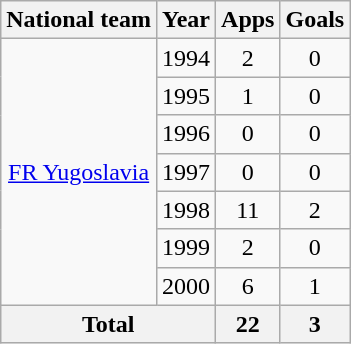<table class="wikitable" style="text-align:center">
<tr>
<th>National team</th>
<th>Year</th>
<th>Apps</th>
<th>Goals</th>
</tr>
<tr>
<td rowspan="7"><a href='#'>FR Yugoslavia</a></td>
<td>1994</td>
<td>2</td>
<td>0</td>
</tr>
<tr>
<td>1995</td>
<td>1</td>
<td>0</td>
</tr>
<tr>
<td>1996</td>
<td>0</td>
<td>0</td>
</tr>
<tr>
<td>1997</td>
<td>0</td>
<td>0</td>
</tr>
<tr>
<td>1998</td>
<td>11</td>
<td>2</td>
</tr>
<tr>
<td>1999</td>
<td>2</td>
<td>0</td>
</tr>
<tr>
<td>2000</td>
<td>6</td>
<td>1</td>
</tr>
<tr>
<th colspan="2">Total</th>
<th>22</th>
<th>3</th>
</tr>
</table>
